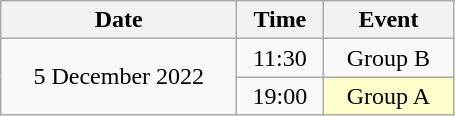<table class = "wikitable" style="text-align:center;">
<tr>
<th width=150>Date</th>
<th width=50>Time</th>
<th width=80>Event</th>
</tr>
<tr>
<td rowspan=2>5 December 2022</td>
<td>11:30</td>
<td>Group B</td>
</tr>
<tr>
<td>19:00</td>
<td bgcolor=ffffcc>Group A</td>
</tr>
</table>
